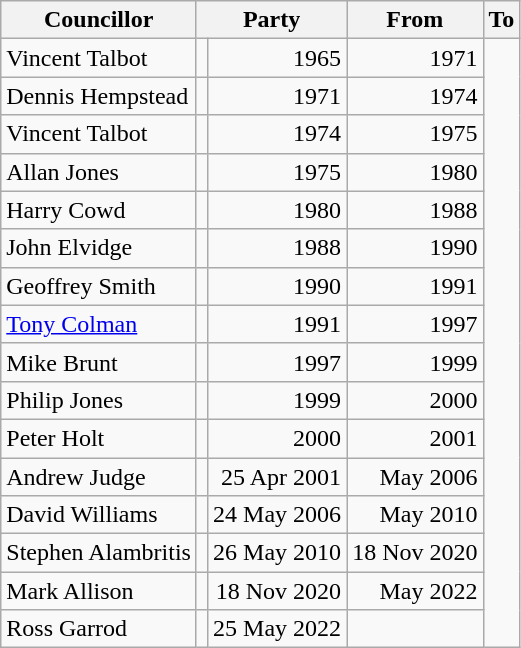<table class=wikitable>
<tr>
<th>Councillor</th>
<th colspan=2>Party</th>
<th>From</th>
<th>To</th>
</tr>
<tr>
<td>Vincent Talbot</td>
<td></td>
<td align=right>1965</td>
<td align=right>1971</td>
</tr>
<tr>
<td>Dennis Hempstead</td>
<td></td>
<td align=right>1971</td>
<td align=right>1974</td>
</tr>
<tr>
<td>Vincent Talbot</td>
<td></td>
<td align=right>1974</td>
<td align=right>1975</td>
</tr>
<tr>
<td>Allan Jones</td>
<td></td>
<td align=right>1975</td>
<td align=right>1980</td>
</tr>
<tr>
<td>Harry Cowd</td>
<td></td>
<td align=right>1980</td>
<td align=right>1988</td>
</tr>
<tr>
<td>John Elvidge</td>
<td></td>
<td align=right>1988</td>
<td align=right>1990</td>
</tr>
<tr>
<td>Geoffrey Smith</td>
<td></td>
<td align=right>1990</td>
<td align=right>1991</td>
</tr>
<tr>
<td><a href='#'>Tony Colman</a></td>
<td></td>
<td align=right>1991</td>
<td align=right>1997</td>
</tr>
<tr>
<td>Mike Brunt</td>
<td></td>
<td align=right>1997</td>
<td align=right>1999</td>
</tr>
<tr>
<td>Philip Jones</td>
<td></td>
<td align=right>1999</td>
<td align=right>2000</td>
</tr>
<tr>
<td>Peter Holt</td>
<td></td>
<td align=right>2000</td>
<td align=right>2001</td>
</tr>
<tr>
<td>Andrew Judge</td>
<td></td>
<td align=right>25 Apr 2001</td>
<td align=right>May 2006</td>
</tr>
<tr>
<td>David Williams</td>
<td></td>
<td align=right>24 May 2006</td>
<td align=right>May 2010</td>
</tr>
<tr>
<td>Stephen Alambritis</td>
<td></td>
<td align=right>26 May 2010</td>
<td align=right>18 Nov 2020</td>
</tr>
<tr>
<td>Mark Allison</td>
<td></td>
<td align=right>18 Nov 2020</td>
<td align=right>May 2022</td>
</tr>
<tr>
<td>Ross Garrod</td>
<td></td>
<td align=right>25 May 2022</td>
<td></td>
</tr>
</table>
